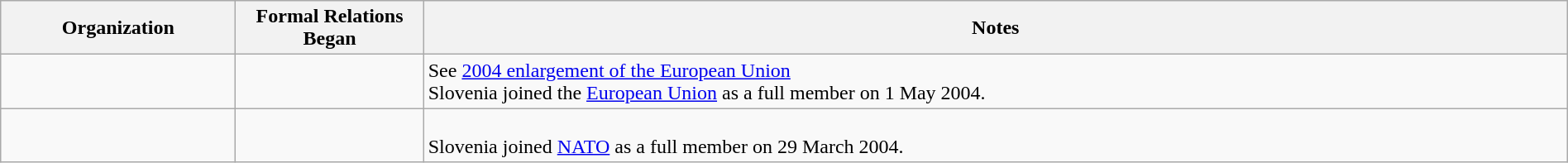<table class="wikitable sortable" border="1" style="width:100%; margin:auto;">
<tr>
<th width="15%">Organization</th>
<th width="12%">Formal Relations Began</th>
<th>Notes</th>
</tr>
<tr -valign="top">
<td></td>
<td></td>
<td>See <a href='#'>2004 enlargement of the European Union</a><br>Slovenia joined the <a href='#'>European Union</a> as a full member on 1 May 2004.</td>
</tr>
<tr -valign="top">
<td></td>
<td></td>
<td><br>Slovenia joined <a href='#'>NATO</a> as a full member on 29 March 2004.</td>
</tr>
</table>
